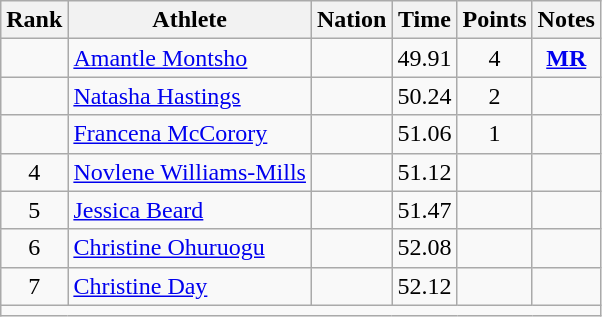<table class="wikitable mw-datatable sortable" style="text-align:center;">
<tr>
<th>Rank</th>
<th>Athlete</th>
<th>Nation</th>
<th>Time</th>
<th>Points</th>
<th>Notes</th>
</tr>
<tr>
<td></td>
<td align=left><a href='#'>Amantle Montsho</a></td>
<td align=left></td>
<td>49.91</td>
<td>4</td>
<td><strong><a href='#'>MR</a></strong></td>
</tr>
<tr>
<td></td>
<td align=left><a href='#'>Natasha Hastings</a></td>
<td align=left></td>
<td>50.24</td>
<td>2</td>
<td></td>
</tr>
<tr>
<td></td>
<td align=left><a href='#'>Francena McCorory</a></td>
<td align=left></td>
<td>51.06</td>
<td>1</td>
<td></td>
</tr>
<tr>
<td>4</td>
<td align=left><a href='#'>Novlene Williams-Mills</a></td>
<td align=left></td>
<td>51.12</td>
<td></td>
<td></td>
</tr>
<tr>
<td>5</td>
<td align=left><a href='#'>Jessica Beard</a></td>
<td align=left></td>
<td>51.47</td>
<td></td>
<td></td>
</tr>
<tr>
<td>6</td>
<td align=left><a href='#'>Christine Ohuruogu</a></td>
<td align=left></td>
<td>52.08</td>
<td></td>
<td></td>
</tr>
<tr>
<td>7</td>
<td align=left><a href='#'>Christine Day</a></td>
<td align=left></td>
<td>52.12</td>
<td></td>
<td></td>
</tr>
<tr class="sortbottom">
<td colspan=6></td>
</tr>
</table>
